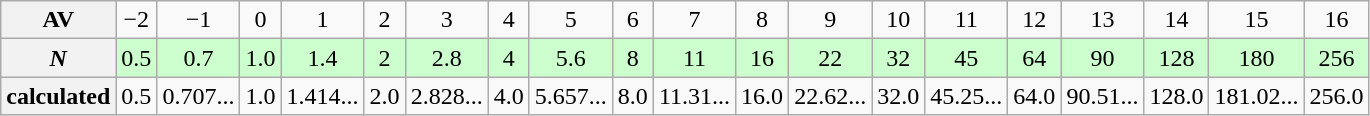<table class="wikitable" style="text-align:center">
<tr>
<th scope="row">AV</th>
<td>−2</td>
<td>−1</td>
<td>0</td>
<td>1</td>
<td>2</td>
<td>3</td>
<td>4</td>
<td>5</td>
<td>6</td>
<td>7</td>
<td>8</td>
<td>9</td>
<td>10</td>
<td>11</td>
<td>12</td>
<td>13</td>
<td>14</td>
<td>15</td>
<td>16</td>
</tr>
<tr bgcolor="#CCFFCD">
<th scope="row"><em>N</em></th>
<td>0.5</td>
<td>0.7</td>
<td>1.0</td>
<td>1.4</td>
<td>2</td>
<td>2.8</td>
<td>4</td>
<td>5.6</td>
<td>8</td>
<td>11</td>
<td>16</td>
<td>22</td>
<td>32</td>
<td>45</td>
<td>64</td>
<td>90</td>
<td>128</td>
<td>180</td>
<td>256</td>
</tr>
<tr>
<th scope="row">calculated</th>
<td>0.5</td>
<td>0.707...</td>
<td>1.0</td>
<td>1.414...</td>
<td>2.0</td>
<td>2.828...</td>
<td>4.0</td>
<td>5.657...</td>
<td>8.0</td>
<td>11.31...</td>
<td>16.0</td>
<td>22.62...</td>
<td>32.0</td>
<td>45.25...</td>
<td>64.0</td>
<td>90.51...</td>
<td>128.0</td>
<td>181.02...</td>
<td>256.0</td>
</tr>
</table>
